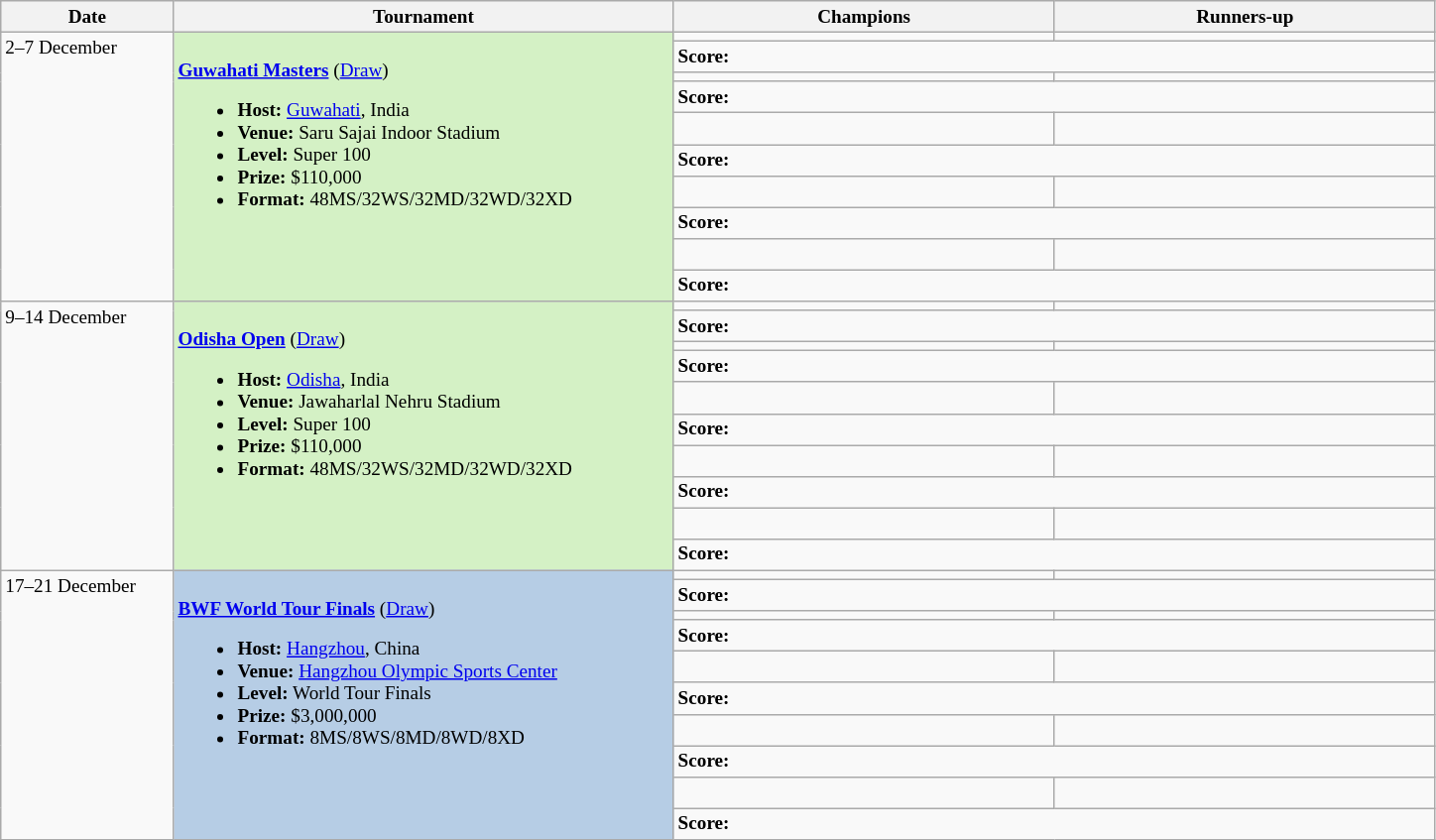<table class="wikitable" style="font-size:80%">
<tr>
<th width="110">Date</th>
<th width="330">Tournament</th>
<th width="250">Champions</th>
<th width="250">Runners-up</th>
</tr>
<tr valign="top">
<td rowspan="10">2–7 December</td>
<td bgcolor="#D4F1C5" rowspan="10"><br><strong><a href='#'>Guwahati Masters</a></strong> (<a href='#'>Draw</a>)<ul><li><strong>Host:</strong> <a href='#'>Guwahati</a>, India</li><li><strong>Venue:</strong> Saru Sajai Indoor Stadium</li><li><strong>Level:</strong> Super 100</li><li><strong>Prize:</strong> $110,000</li><li><strong>Format:</strong> 48MS/32WS/32MD/32WD/32XD</li></ul></td>
<td><strong> </strong></td>
<td></td>
</tr>
<tr>
<td colspan="2"><strong>Score:</strong></td>
</tr>
<tr valign="top">
<td><strong> </strong></td>
<td></td>
</tr>
<tr>
<td colspan="2"><strong>Score:</strong></td>
</tr>
<tr valign="top">
<td><strong> <br> </strong></td>
<td> <br></td>
</tr>
<tr>
<td colspan="2"><strong>Score:</strong></td>
</tr>
<tr valign="top">
<td><strong> <br> </strong></td>
<td> <br></td>
</tr>
<tr>
<td colspan="2"><strong>Score:</strong></td>
</tr>
<tr valign="top">
<td><strong> <br> </strong></td>
<td> <br></td>
</tr>
<tr>
<td colspan="2"><strong>Score:</strong></td>
</tr>
<tr valign="top">
<td rowspan="10">9–14 December</td>
<td bgcolor="#D4F1C5" rowspan="10"><br><strong><a href='#'>Odisha Open</a></strong> (<a href='#'>Draw</a>)<ul><li><strong>Host:</strong> <a href='#'>Odisha</a>, India</li><li><strong>Venue:</strong> Jawaharlal Nehru Stadium</li><li><strong>Level:</strong> Super 100</li><li><strong>Prize:</strong> $110,000</li><li><strong>Format:</strong> 48MS/32WS/32MD/32WD/32XD</li></ul></td>
<td><strong> </strong></td>
<td></td>
</tr>
<tr>
<td colspan="2"><strong>Score:</strong></td>
</tr>
<tr valign="top">
<td><strong> </strong></td>
<td></td>
</tr>
<tr>
<td colspan="2"><strong>Score:</strong></td>
</tr>
<tr valign="top">
<td><strong> <br> </strong></td>
<td> <br></td>
</tr>
<tr>
<td colspan="2"><strong>Score:</strong></td>
</tr>
<tr valign="top">
<td><strong> <br> </strong></td>
<td> <br></td>
</tr>
<tr>
<td colspan="2"><strong>Score:</strong></td>
</tr>
<tr valign="top">
<td><strong> <br> </strong></td>
<td> <br></td>
</tr>
<tr>
<td colspan="2"><strong>Score:</strong></td>
</tr>
<tr valign="top">
<td rowspan="10">17–21 December</td>
<td bgcolor="#B6CDE5" rowspan="10"><br><strong><a href='#'>BWF World Tour Finals</a></strong> (<a href='#'>Draw</a>)<ul><li><strong>Host:</strong> <a href='#'>Hangzhou</a>, China</li><li><strong>Venue:</strong> <a href='#'>Hangzhou Olympic Sports Center</a></li><li><strong>Level:</strong> World Tour Finals</li><li><strong>Prize:</strong> $3,000,000</li><li><strong>Format:</strong> 8MS/8WS/8MD/8WD/8XD</li></ul></td>
<td><strong> </strong></td>
<td></td>
</tr>
<tr>
<td colspan="2"><strong>Score:</strong></td>
</tr>
<tr valign="top">
<td><strong> </strong></td>
<td></td>
</tr>
<tr>
<td colspan="2"><strong>Score:</strong></td>
</tr>
<tr valign="top">
<td><strong> <br> </strong></td>
<td> <br></td>
</tr>
<tr>
<td colspan="2"><strong>Score:</strong></td>
</tr>
<tr valign="top">
<td><strong> <br> </strong></td>
<td> <br></td>
</tr>
<tr>
<td colspan="2"><strong>Score:</strong></td>
</tr>
<tr valign="top">
<td><strong> <br> </strong></td>
<td> <br></td>
</tr>
<tr>
<td colspan="2"><strong>Score:</strong></td>
</tr>
</table>
